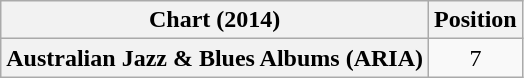<table class="wikitable plainrowheaders" style="text-align:center">
<tr>
<th scope="col">Chart (2014)</th>
<th scope="col">Position</th>
</tr>
<tr>
<th scope="row">Australian Jazz & Blues Albums (ARIA)</th>
<td>7</td>
</tr>
</table>
